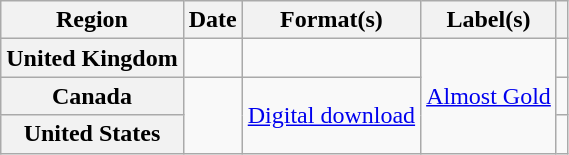<table class="wikitable plainrowheaders" style="text-align:left">
<tr>
<th scope="col">Region</th>
<th scope="col">Date</th>
<th scope="col">Format(s)</th>
<th scope="col">Label(s)</th>
<th scope="col"></th>
</tr>
<tr>
<th scope="row">United Kingdom</th>
<td></td>
<td></td>
<td rowspan="3"><a href='#'>Almost Gold</a></td>
<td align="center"></td>
</tr>
<tr>
<th scope="row">Canada</th>
<td rowspan="2"></td>
<td rowspan="2"><a href='#'>Digital download</a></td>
<td align="center"></td>
</tr>
<tr>
<th scope="row">United States</th>
<td align="center"></td>
</tr>
</table>
